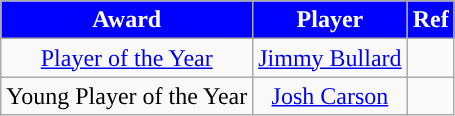<table class="wikitable" style="text-align:center">
<tr>
<th style="background:blue; color:white; width=0%">Award</th>
<th style="background:blue; color:white; width=0%">Player</th>
<th style="background:blue; color:white; width=0%">Ref</th>
</tr>
<tr>
<td><a href='#'>Player of the Year</a></td>
<td> <a href='#'>Jimmy Bullard</a></td>
<td></td>
</tr>
<tr>
<td>Young Player of the Year</td>
<td> <a href='#'>Josh Carson</a></td>
<td></td>
</tr>
</table>
